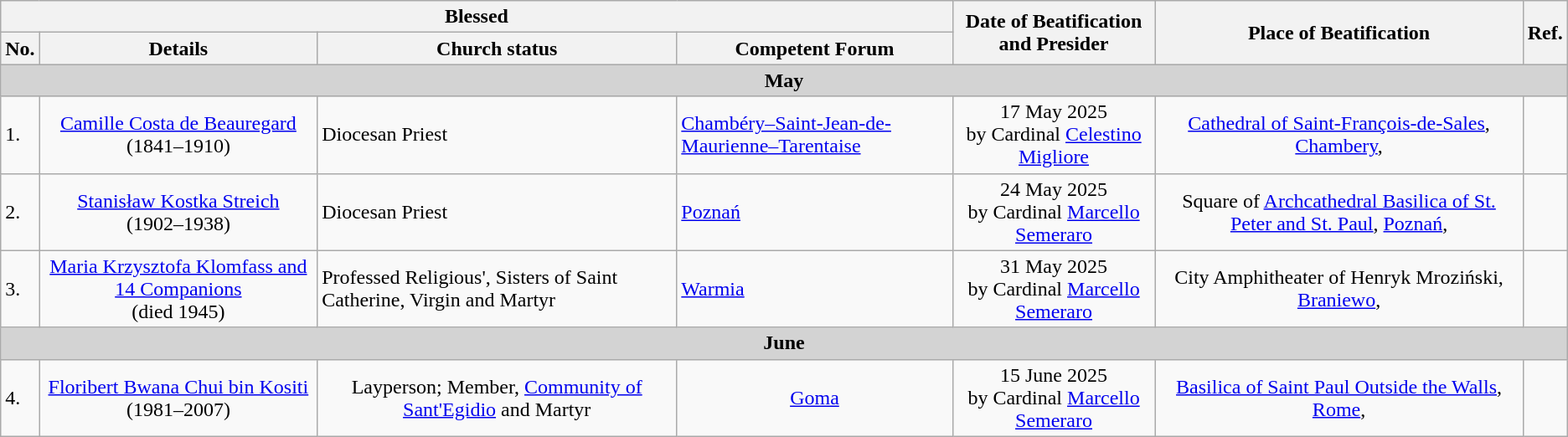<table class="wikitable">
<tr>
<th colspan=4>Blessed</th>
<th rowspan=2>Date of Beatification<br>and Presider</th>
<th rowspan=2>Place of Beatification</th>
<th rowspan=2>Ref.</th>
</tr>
<tr>
<th>No.</th>
<th>Details</th>
<th>Church status</th>
<th>Competent Forum</th>
</tr>
<tr id="May">
<td colspan="7" align=center style="background:lightgray;white-space:nowrap"><strong>May</strong></td>
</tr>
<tr>
<td>1.</td>
<td align="center"><a href='#'>Camille Costa de Beauregard</a><br>(1841–1910)</td>
<td>Diocesan Priest</td>
<td><a href='#'>Chambéry–Saint-Jean-de-Maurienne–Tarentaise</a></td>
<td align="center">17 May 2025 <br>by Cardinal <a href='#'>Celestino Migliore</a></td>
<td align="center"><a href='#'>Cathedral of Saint-François-de-Sales</a>, <a href='#'>Chambery</a>, </td>
<td></td>
</tr>
<tr>
<td>2.</td>
<td align="center"><a href='#'>Stanisław Kostka Streich</a><br>(1902–1938)</td>
<td>Diocesan Priest</td>
<td><a href='#'>Poznań</a></td>
<td align="center">24 May 2025 <br>by Cardinal <a href='#'>Marcello Semeraro</a></td>
<td align="center">Square of <a href='#'>Archcathedral Basilica of St. Peter and St. Paul</a>, <a href='#'>Poznań</a>, </td>
<td></td>
</tr>
<tr>
<td>3.</td>
<td align="center"><a href='#'>Maria Krzysztofa Klomfass and 14 Companions</a> <br>(died 1945)</td>
<td>Professed Religious', Sisters of Saint Catherine, Virgin and Martyr</td>
<td><a href='#'>Warmia</a></td>
<td align="center">31 May 2025 <br>by Cardinal <a href='#'>Marcello Semeraro</a></td>
<td align="center">City Amphitheater of Henryk Mroziński, <a href='#'>Braniewo</a>, </td>
<td></td>
</tr>
<tr id="June">
<td colspan="7" align=center style="background:lightgray;white-space:nowrap"><strong>June</strong></td>
</tr>
<tr>
<td>4.</td>
<td align="center"><a href='#'>Floribert Bwana Chui bin Kositi</a><br>(1981–2007)</td>
<td align="center">Layperson; Member, <a href='#'>Community of Sant'Egidio</a> and Martyr</td>
<td align="center"><a href='#'>Goma</a></td>
<td align="center">15 June 2025 <br>by Cardinal <a href='#'>Marcello Semeraro</a></td>
<td align="center"><a href='#'>Basilica of Saint Paul Outside the Walls</a>, <a href='#'>Rome</a>, </td>
<td align="center"></td>
</tr>
</table>
